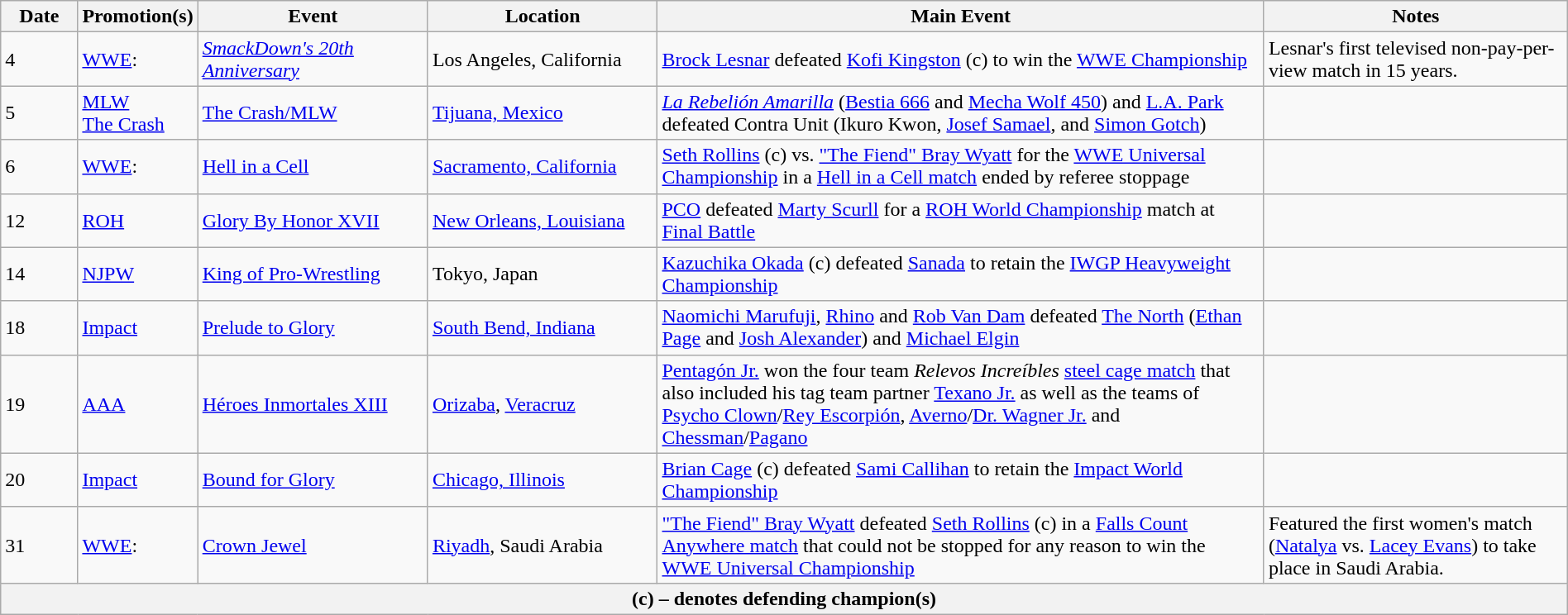<table class="wikitable" style="width:100%;">
<tr>
<th width=5%>Date</th>
<th width=5%>Promotion(s)</th>
<th style="width:15%;">Event</th>
<th style="width:15%;">Location</th>
<th style="width:40%;">Main Event</th>
<th style="width:20%;">Notes</th>
</tr>
<tr>
<td>4</td>
<td><a href='#'>WWE</a>:<br></td>
<td><em><a href='#'>SmackDown's 20th Anniversary</a></em></td>
<td>Los Angeles, California</td>
<td><a href='#'>Brock Lesnar</a> defeated <a href='#'>Kofi Kingston</a> (c) to win the <a href='#'>WWE Championship</a></td>
<td>Lesnar's first televised non-pay-per-view match in 15 years.</td>
</tr>
<tr>
<td>5</td>
<td><a href='#'>MLW</a><br><a href='#'>The Crash</a></td>
<td><a href='#'>The Crash/MLW</a></td>
<td><a href='#'>Tijuana, Mexico</a></td>
<td><em><a href='#'>La Rebelión Amarilla</a></em> (<a href='#'>Bestia 666</a> and <a href='#'>Mecha Wolf 450</a>) and <a href='#'>L.A. Park</a> defeated Contra Unit (Ikuro Kwon, <a href='#'>Josef Samael</a>, and <a href='#'>Simon Gotch</a>)</td>
<td></td>
</tr>
<tr>
<td>6</td>
<td><a href='#'>WWE</a>:<br></td>
<td><a href='#'>Hell in a Cell</a></td>
<td><a href='#'>Sacramento, California</a></td>
<td align=left><a href='#'>Seth Rollins</a> (c) vs. <a href='#'>"The Fiend" Bray Wyatt</a> for the <a href='#'>WWE Universal Championship</a> in a <a href='#'>Hell in a Cell match</a> ended by referee stoppage</td>
<td></td>
</tr>
<tr>
<td>12</td>
<td><a href='#'>ROH</a></td>
<td><a href='#'>Glory By Honor XVII</a></td>
<td><a href='#'>New Orleans, Louisiana</a></td>
<td><a href='#'>PCO</a> defeated <a href='#'>Marty Scurll</a> for a <a href='#'>ROH World Championship</a> match at <a href='#'>Final Battle</a></td>
<td></td>
</tr>
<tr>
<td>14</td>
<td><a href='#'>NJPW</a></td>
<td><a href='#'>King of Pro-Wrestling</a></td>
<td>Tokyo, Japan</td>
<td><a href='#'>Kazuchika Okada</a> (c) defeated <a href='#'>Sanada</a> to retain the <a href='#'>IWGP Heavyweight Championship</a></td>
<td></td>
</tr>
<tr>
<td>18</td>
<td><a href='#'>Impact</a></td>
<td><a href='#'>Prelude to Glory</a></td>
<td><a href='#'>South Bend, Indiana</a></td>
<td><a href='#'>Naomichi Marufuji</a>, <a href='#'>Rhino</a> and <a href='#'>Rob Van Dam</a> defeated <a href='#'>The North</a> (<a href='#'>Ethan Page</a> and <a href='#'>Josh Alexander</a>) and <a href='#'>Michael Elgin</a></td>
<td></td>
</tr>
<tr>
<td>19</td>
<td><a href='#'>AAA</a></td>
<td><a href='#'>Héroes Inmortales XIII</a></td>
<td><a href='#'>Orizaba</a>, <a href='#'>Veracruz</a></td>
<td><a href='#'>Pentagón Jr.</a> won the four team <em>Relevos Increíbles</em> <a href='#'>steel cage match</a> that also included his tag team partner <a href='#'>Texano Jr.</a> as well as the teams of <a href='#'>Psycho Clown</a>/<a href='#'>Rey Escorpión</a>, <a href='#'>Averno</a>/<a href='#'>Dr. Wagner Jr.</a> and <a href='#'>Chessman</a>/<a href='#'>Pagano</a></td>
<td></td>
</tr>
<tr>
<td>20</td>
<td><a href='#'>Impact</a></td>
<td><a href='#'>Bound for Glory</a></td>
<td><a href='#'>Chicago, Illinois</a></td>
<td><a href='#'>Brian Cage</a> (c) defeated <a href='#'>Sami Callihan</a> to retain the <a href='#'>Impact World Championship</a></td>
<td></td>
</tr>
<tr>
<td>31</td>
<td><a href='#'>WWE</a>:<br></td>
<td><a href='#'>Crown Jewel</a></td>
<td><a href='#'>Riyadh</a>, Saudi Arabia</td>
<td><a href='#'>"The Fiend" Bray Wyatt</a> defeated <a href='#'>Seth Rollins</a> (c) in a <a href='#'>Falls Count Anywhere match</a> that could not be stopped for any reason to win the <a href='#'>WWE Universal Championship</a></td>
<td>Featured the first women's match (<a href='#'>Natalya</a> vs. <a href='#'>Lacey Evans</a>) to take place in Saudi Arabia.</td>
</tr>
<tr>
<th colspan="6">(c) – denotes defending champion(s)</th>
</tr>
</table>
